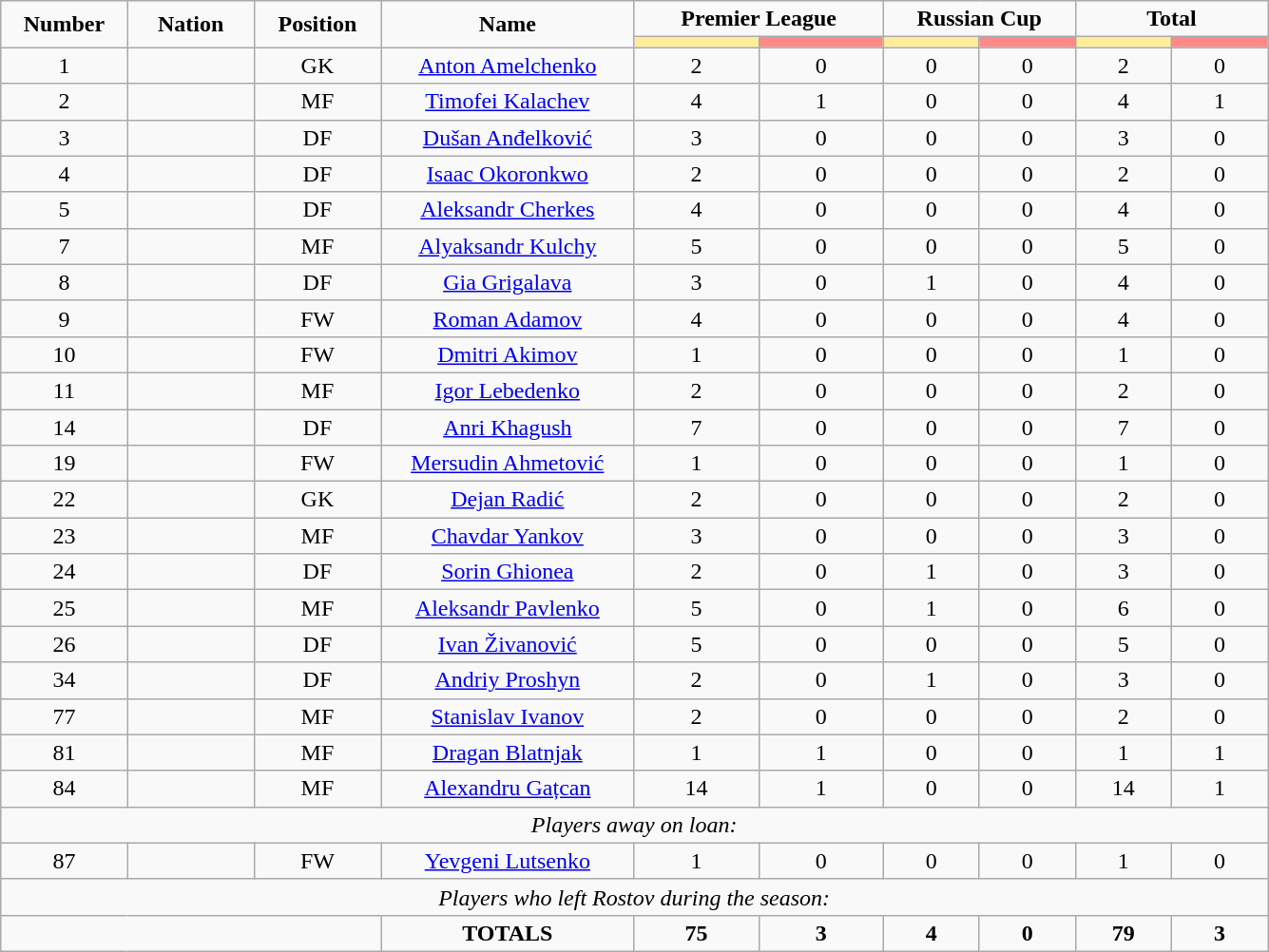<table class="wikitable" style="font-size: 100%; text-align: center;">
<tr>
<td rowspan="2" width="10%" align="center"><strong>Number</strong></td>
<td rowspan="2" width="10%" align="center"><strong>Nation</strong></td>
<td rowspan="2" width="10%" align="center"><strong>Position</strong></td>
<td rowspan="2" width="20%" align="center"><strong>Name</strong></td>
<td colspan="2" align="center"><strong>Premier League</strong></td>
<td colspan="2" align="center"><strong>Russian Cup</strong></td>
<td colspan="2" align="center"><strong>Total</strong></td>
</tr>
<tr>
<th width=80 style="background: #FFEE99"></th>
<th width=80 style="background: #FF8888"></th>
<th width=60 style="background: #FFEE99"></th>
<th width=60 style="background: #FF8888"></th>
<th width=60 style="background: #FFEE99"></th>
<th width=60 style="background: #FF8888"></th>
</tr>
<tr>
<td>1</td>
<td></td>
<td>GK</td>
<td><a href='#'>Anton Amelchenko</a></td>
<td>2</td>
<td>0</td>
<td>0</td>
<td>0</td>
<td>2</td>
<td>0</td>
</tr>
<tr>
<td>2</td>
<td></td>
<td>MF</td>
<td><a href='#'>Timofei Kalachev</a></td>
<td>4</td>
<td>1</td>
<td>0</td>
<td>0</td>
<td>4</td>
<td>1</td>
</tr>
<tr>
<td>3</td>
<td></td>
<td>DF</td>
<td><a href='#'>Dušan Anđelković</a></td>
<td>3</td>
<td>0</td>
<td>0</td>
<td>0</td>
<td>3</td>
<td>0</td>
</tr>
<tr>
<td>4</td>
<td></td>
<td>DF</td>
<td><a href='#'>Isaac Okoronkwo</a></td>
<td>2</td>
<td>0</td>
<td>0</td>
<td>0</td>
<td>2</td>
<td>0</td>
</tr>
<tr>
<td>5</td>
<td></td>
<td>DF</td>
<td><a href='#'>Aleksandr Cherkes</a></td>
<td>4</td>
<td>0</td>
<td>0</td>
<td>0</td>
<td>4</td>
<td>0</td>
</tr>
<tr>
<td>7</td>
<td></td>
<td>MF</td>
<td><a href='#'>Alyaksandr Kulchy</a></td>
<td>5</td>
<td>0</td>
<td>0</td>
<td>0</td>
<td>5</td>
<td>0</td>
</tr>
<tr>
<td>8</td>
<td></td>
<td>DF</td>
<td><a href='#'>Gia Grigalava</a></td>
<td>3</td>
<td>0</td>
<td>1</td>
<td>0</td>
<td>4</td>
<td>0</td>
</tr>
<tr>
<td>9</td>
<td></td>
<td>FW</td>
<td><a href='#'>Roman Adamov</a></td>
<td>4</td>
<td>0</td>
<td>0</td>
<td>0</td>
<td>4</td>
<td>0</td>
</tr>
<tr>
<td>10</td>
<td></td>
<td>FW</td>
<td><a href='#'>Dmitri Akimov</a></td>
<td>1</td>
<td>0</td>
<td>0</td>
<td>0</td>
<td>1</td>
<td>0</td>
</tr>
<tr>
<td>11</td>
<td></td>
<td>MF</td>
<td><a href='#'>Igor Lebedenko</a></td>
<td>2</td>
<td>0</td>
<td>0</td>
<td>0</td>
<td>2</td>
<td>0</td>
</tr>
<tr>
<td>14</td>
<td></td>
<td>DF</td>
<td><a href='#'>Anri Khagush</a></td>
<td>7</td>
<td>0</td>
<td>0</td>
<td>0</td>
<td>7</td>
<td>0</td>
</tr>
<tr>
<td>19</td>
<td></td>
<td>FW</td>
<td><a href='#'>Mersudin Ahmetović</a></td>
<td>1</td>
<td>0</td>
<td>0</td>
<td>0</td>
<td>1</td>
<td>0</td>
</tr>
<tr>
<td>22</td>
<td></td>
<td>GK</td>
<td><a href='#'>Dejan Radić</a></td>
<td>2</td>
<td>0</td>
<td>0</td>
<td>0</td>
<td>2</td>
<td>0</td>
</tr>
<tr>
<td>23</td>
<td></td>
<td>MF</td>
<td><a href='#'>Chavdar Yankov</a></td>
<td>3</td>
<td>0</td>
<td>0</td>
<td>0</td>
<td>3</td>
<td>0</td>
</tr>
<tr>
<td>24</td>
<td></td>
<td>DF</td>
<td><a href='#'>Sorin Ghionea</a></td>
<td>2</td>
<td>0</td>
<td>1</td>
<td>0</td>
<td>3</td>
<td>0</td>
</tr>
<tr>
<td>25</td>
<td></td>
<td>MF</td>
<td><a href='#'>Aleksandr Pavlenko</a></td>
<td>5</td>
<td>0</td>
<td>1</td>
<td>0</td>
<td>6</td>
<td>0</td>
</tr>
<tr>
<td>26</td>
<td></td>
<td>DF</td>
<td><a href='#'>Ivan Živanović</a></td>
<td>5</td>
<td>0</td>
<td>0</td>
<td>0</td>
<td>5</td>
<td>0</td>
</tr>
<tr>
<td>34</td>
<td></td>
<td>DF</td>
<td><a href='#'>Andriy Proshyn</a></td>
<td>2</td>
<td>0</td>
<td>1</td>
<td>0</td>
<td>3</td>
<td>0</td>
</tr>
<tr>
<td>77</td>
<td></td>
<td>MF</td>
<td><a href='#'>Stanislav Ivanov</a></td>
<td>2</td>
<td>0</td>
<td>0</td>
<td>0</td>
<td>2</td>
<td>0</td>
</tr>
<tr>
<td>81</td>
<td></td>
<td>MF</td>
<td><a href='#'>Dragan Blatnjak</a></td>
<td>1</td>
<td>1</td>
<td>0</td>
<td>0</td>
<td>1</td>
<td>1</td>
</tr>
<tr>
<td>84</td>
<td></td>
<td>MF</td>
<td><a href='#'>Alexandru Gațcan</a></td>
<td>14</td>
<td>1</td>
<td>0</td>
<td>0</td>
<td>14</td>
<td>1</td>
</tr>
<tr>
<td colspan="14"><em>Players away on loan:</em></td>
</tr>
<tr>
<td>87</td>
<td></td>
<td>FW</td>
<td><a href='#'>Yevgeni Lutsenko</a></td>
<td>1</td>
<td>0</td>
<td>0</td>
<td>0</td>
<td>1</td>
<td>0</td>
</tr>
<tr>
<td colspan="14"><em>Players who left Rostov during the season:</em></td>
</tr>
<tr>
<td colspan="3"></td>
<td><strong>TOTALS</strong></td>
<td><strong>75</strong></td>
<td><strong>3</strong></td>
<td><strong>4</strong></td>
<td><strong>0</strong></td>
<td><strong>79</strong></td>
<td><strong>3</strong></td>
</tr>
</table>
